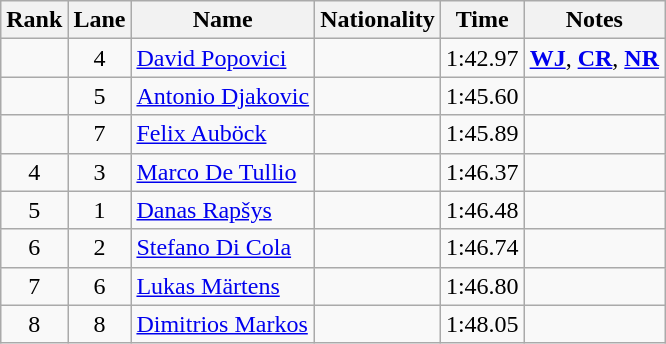<table class="wikitable sortable" style="text-align:center">
<tr>
<th>Rank</th>
<th>Lane</th>
<th>Name</th>
<th>Nationality</th>
<th>Time</th>
<th>Notes</th>
</tr>
<tr>
<td></td>
<td>4</td>
<td align=left><a href='#'>David Popovici</a></td>
<td align=left></td>
<td>1:42.97</td>
<td><strong><a href='#'>WJ</a></strong>, <strong><a href='#'>CR</a></strong>, <strong><a href='#'>NR</a></strong></td>
</tr>
<tr>
<td></td>
<td>5</td>
<td align=left><a href='#'>Antonio Djakovic</a></td>
<td align=left></td>
<td>1:45.60</td>
<td></td>
</tr>
<tr>
<td></td>
<td>7</td>
<td align=left><a href='#'>Felix Auböck</a></td>
<td align=left></td>
<td>1:45.89</td>
<td></td>
</tr>
<tr>
<td>4</td>
<td>3</td>
<td align=left><a href='#'>Marco De Tullio</a></td>
<td align=left></td>
<td>1:46.37</td>
<td></td>
</tr>
<tr>
<td>5</td>
<td>1</td>
<td align=left><a href='#'>Danas Rapšys</a></td>
<td align=left></td>
<td>1:46.48</td>
<td></td>
</tr>
<tr>
<td>6</td>
<td>2</td>
<td align=left><a href='#'>Stefano Di Cola</a></td>
<td align=left></td>
<td>1:46.74</td>
<td></td>
</tr>
<tr>
<td>7</td>
<td>6</td>
<td align=left><a href='#'>Lukas Märtens</a></td>
<td align=left></td>
<td>1:46.80</td>
<td></td>
</tr>
<tr>
<td>8</td>
<td>8</td>
<td align=left><a href='#'>Dimitrios Markos</a></td>
<td align=left></td>
<td>1:48.05</td>
<td></td>
</tr>
</table>
